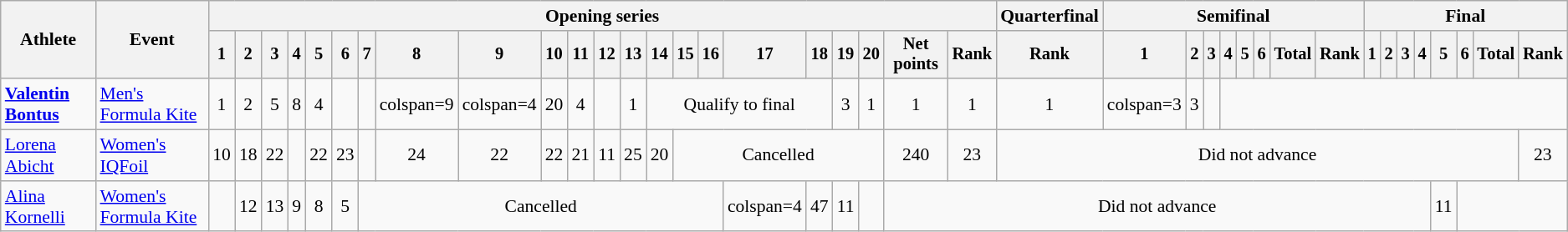<table class="wikitable" style="font-size:90%">
<tr>
<th rowspan=2>Athlete</th>
<th rowspan=2>Event</th>
<th colspan=22>Opening series</th>
<th>Quarterfinal</th>
<th colspan=8>Semifinal</th>
<th colspan=8>Final</th>
</tr>
<tr style=font-size:95%>
<th>1</th>
<th>2</th>
<th>3</th>
<th>4</th>
<th>5</th>
<th>6</th>
<th>7</th>
<th>8</th>
<th>9</th>
<th>10</th>
<th>11</th>
<th>12</th>
<th>13</th>
<th>14</th>
<th>15</th>
<th>16</th>
<th>17</th>
<th>18</th>
<th>19</th>
<th>20</th>
<th>Net points</th>
<th>Rank</th>
<th>Rank</th>
<th>1</th>
<th>2</th>
<th>3</th>
<th>4</th>
<th>5</th>
<th>6</th>
<th>Total</th>
<th>Rank</th>
<th>1</th>
<th>2</th>
<th>3</th>
<th>4</th>
<th>5</th>
<th>6</th>
<th>Total</th>
<th>Rank</th>
</tr>
<tr align=center>
<td align=left><strong><a href='#'>Valentin Bontus</a></strong></td>
<td align=left><a href='#'>Men's Formula Kite</a></td>
<td>1</td>
<td>2</td>
<td>5</td>
<td>8</td>
<td>4</td>
<td></td>
<td></td>
<td>colspan=9 </td>
<td>colspan=4 </td>
<td>20</td>
<td>4</td>
<td></td>
<td>1</td>
<td colspan=5>Qualify to final</td>
<td>3</td>
<td>1</td>
<td>1</td>
<td>1</td>
<td>1</td>
<td>colspan=3 </td>
<td>3</td>
<td></td>
</tr>
<tr align=center>
<td align=left><a href='#'>Lorena Abicht</a></td>
<td align=left><a href='#'>Women's IQFoil</a></td>
<td>10</td>
<td>18</td>
<td>22</td>
<td></td>
<td>22</td>
<td>23</td>
<td></td>
<td>24</td>
<td>22</td>
<td>22</td>
<td>21</td>
<td>11</td>
<td>25</td>
<td>20</td>
<td colspan=6>Cancelled</td>
<td>240</td>
<td>23</td>
<td colspan=16>Did not advance</td>
<td>23</td>
</tr>
<tr align=center>
<td align=left><a href='#'>Alina Kornelli</a></td>
<td align=left><a href='#'>Women's Formula Kite</a></td>
<td></td>
<td>12</td>
<td>13</td>
<td>9</td>
<td>8</td>
<td>5</td>
<td colspan=10>Cancelled</td>
<td>colspan=4 </td>
<td>47</td>
<td>11</td>
<td></td>
<td colspan=15>Did not advance</td>
<td>11</td>
</tr>
</table>
